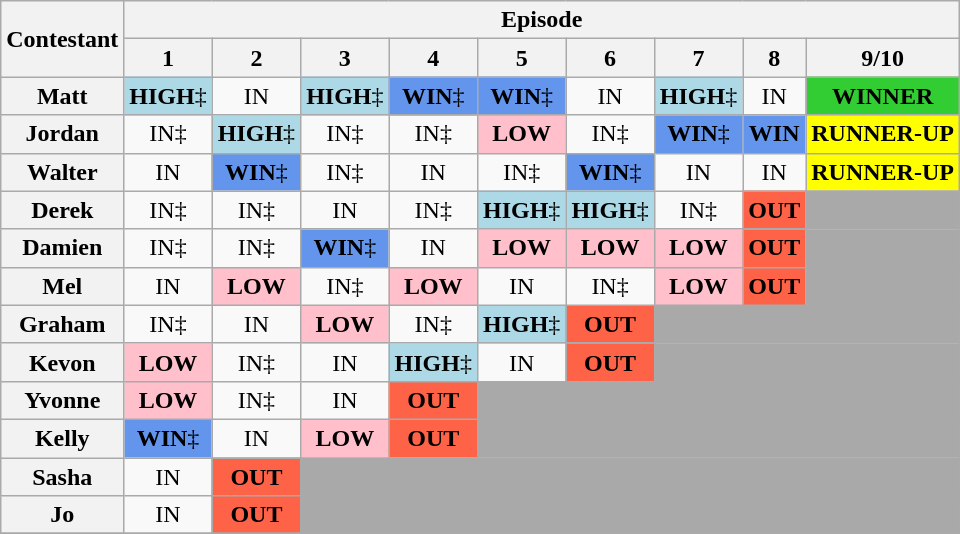<table class="wikitable" style="text-align:center;font-size:100%">
<tr>
<th rowspan=2>Contestant</th>
<th colspan=13>Episode</th>
</tr>
<tr>
<th>1</th>
<th>2</th>
<th>3</th>
<th>4</th>
<th>5</th>
<th>6</th>
<th>7</th>
<th>8</th>
<th>9/10</th>
</tr>
<tr>
<th>Matt</th>
<td style="background:lightblue;"><strong>HIGH</strong>‡</td>
<td>IN</td>
<td style="background:lightblue;"><strong>HIGH</strong>‡</td>
<td style="background:cornflowerblue;"><strong>WIN</strong>‡</td>
<td style="background:cornflowerblue;"><strong>WIN</strong>‡</td>
<td>IN</td>
<td style="background:lightblue;"><strong>HIGH</strong>‡</td>
<td>IN</td>
<td style="background:limegreen;"><strong>WINNER</strong></td>
</tr>
<tr>
<th>Jordan</th>
<td>IN‡</td>
<td style="background:lightblue;"><strong>HIGH</strong>‡</td>
<td>IN‡</td>
<td>IN‡</td>
<td style="background:pink;"><strong>LOW</strong></td>
<td>IN‡</td>
<td style="background:cornflowerblue;"><strong>WIN</strong>‡</td>
<td style="background:cornflowerblue;"><strong>WIN</strong></td>
<td style="background:yellow;"><strong>RUNNER-UP</strong></td>
</tr>
<tr>
<th>Walter</th>
<td>IN</td>
<td style="background:cornflowerblue;"><strong>WIN</strong>‡</td>
<td>IN‡</td>
<td>IN</td>
<td>IN‡</td>
<td style="background:cornflowerblue;"><strong>WIN</strong>‡</td>
<td>IN</td>
<td>IN</td>
<td style="background:yellow;"><strong>RUNNER-UP</strong></td>
</tr>
<tr>
<th>Derek</th>
<td>IN‡</td>
<td>IN‡</td>
<td>IN</td>
<td>IN‡</td>
<td style="background:lightblue;"><strong>HIGH</strong>‡</td>
<td style="background:lightblue;"><strong>HIGH</strong>‡</td>
<td>IN‡</td>
<td style="background:tomato;"><strong>OUT</strong></td>
<td colspan="16" style="background:darkgrey;"></td>
</tr>
<tr>
<th>Damien</th>
<td>IN‡</td>
<td>IN‡</td>
<td style="background:cornflowerblue;"><strong>WIN</strong>‡</td>
<td>IN</td>
<td style="background:pink;"><strong>LOW</strong></td>
<td style="background:pink;"><strong>LOW</strong></td>
<td style="background:pink;"><strong>LOW</strong></td>
<td style="background:tomato;"><strong>OUT</strong></td>
<td colspan="16" style="background:darkgrey;"></td>
</tr>
<tr>
<th>Mel</th>
<td>IN</td>
<td style="background:pink;"><strong>LOW</strong></td>
<td>IN‡</td>
<td style="background:pink;"><strong>LOW</strong></td>
<td>IN</td>
<td>IN‡</td>
<td style="background:pink;"><strong>LOW</strong></td>
<td style="background:tomato;"><strong>OUT</strong></td>
<td colspan="16" style="background:darkgrey;"></td>
</tr>
<tr>
<th>Graham</th>
<td>IN‡</td>
<td>IN</td>
<td style="background:pink;"><strong>LOW</strong></td>
<td>IN‡</td>
<td style="background:lightblue;"><strong>HIGH</strong>‡</td>
<td style="background:tomato;"><strong>OUT</strong></td>
<td colspan="16" style="background:darkgrey;"></td>
</tr>
<tr>
<th>Kevon</th>
<td style="background:pink;"><strong>LOW</strong></td>
<td>IN‡</td>
<td>IN</td>
<td style="background:lightblue;"><strong>HIGH</strong>‡</td>
<td>IN</td>
<td style="background:tomato;"><strong>OUT</strong></td>
<td colspan="16" style="background:darkgrey;"></td>
</tr>
<tr>
<th>Yvonne</th>
<td style="background:pink;"><strong>LOW</strong></td>
<td>IN‡</td>
<td>IN</td>
<td style="background:tomato;"><strong>OUT</strong></td>
<td colspan="16" style="background:darkgrey;"></td>
</tr>
<tr>
<th>Kelly</th>
<td style="background:cornflowerblue;"><strong>WIN</strong>‡</td>
<td>IN</td>
<td style="background:pink;"><strong>LOW</strong></td>
<td style="background:tomato;"><strong>OUT</strong></td>
<td colspan="16" style="background:darkgrey;"></td>
</tr>
<tr>
<th>Sasha</th>
<td>IN</td>
<td style="background:tomato;"><strong>OUT</strong></td>
<td colspan="16" style="background:darkgrey;"></td>
</tr>
<tr>
<th>Jo</th>
<td>IN</td>
<td style="background:tomato;"><strong>OUT</strong></td>
<td colspan="16" style="background:darkgrey;"></td>
</tr>
<tr>
</tr>
</table>
